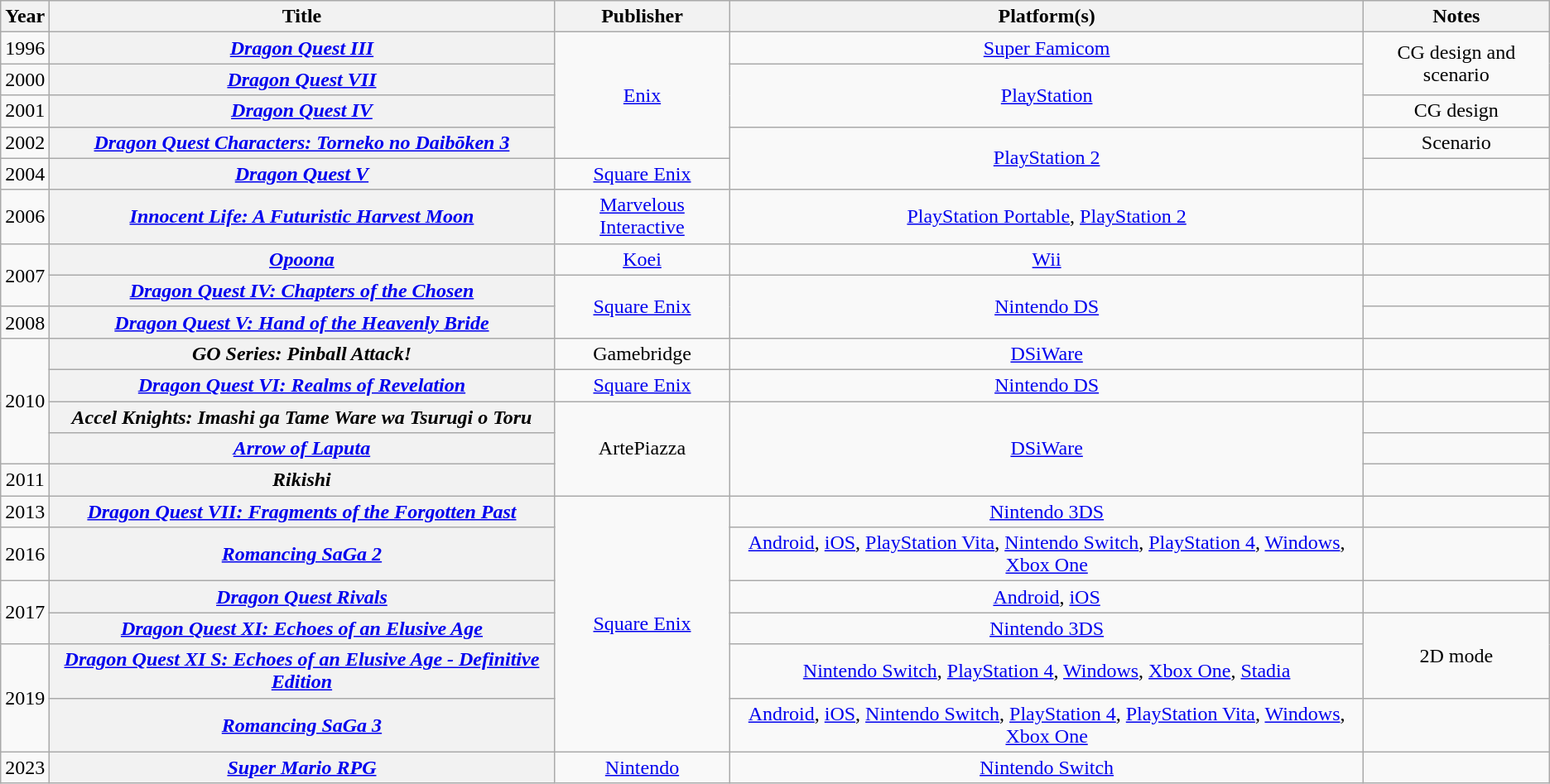<table class="wikitable sortable plainrowheaders" style="text-align: center;">
<tr>
<th scope="col">Year</th>
<th scope="col">Title</th>
<th scope="col">Publisher</th>
<th scope="col">Platform(s)</th>
<th scope="col">Notes</th>
</tr>
<tr>
<td>1996</td>
<th><em><a href='#'>Dragon Quest III</a></em></th>
<td rowspan="4"><a href='#'>Enix</a></td>
<td><a href='#'>Super Famicom</a></td>
<td rowspan="2">CG design and scenario</td>
</tr>
<tr>
<td>2000</td>
<th><em><a href='#'>Dragon Quest VII</a></em></th>
<td rowspan="2"><a href='#'>PlayStation</a></td>
</tr>
<tr>
<td>2001</td>
<th><em><a href='#'>Dragon Quest IV</a></em></th>
<td>CG design</td>
</tr>
<tr>
<td>2002</td>
<th><em><a href='#'>Dragon Quest Characters: Torneko no Daibōken 3</a></em></th>
<td rowspan="2"><a href='#'>PlayStation 2</a></td>
<td>Scenario</td>
</tr>
<tr>
<td>2004</td>
<th><em><a href='#'>Dragon Quest V</a></em></th>
<td><a href='#'>Square Enix</a></td>
<td></td>
</tr>
<tr>
<td>2006</td>
<th><em><a href='#'>Innocent Life: A Futuristic Harvest Moon</a></em></th>
<td><a href='#'>Marvelous Interactive</a></td>
<td><a href='#'>PlayStation Portable</a>, <a href='#'>PlayStation 2</a></td>
<td></td>
</tr>
<tr>
<td rowspan="2">2007</td>
<th><em><a href='#'>Opoona</a></em></th>
<td><a href='#'>Koei</a></td>
<td><a href='#'>Wii</a></td>
<td></td>
</tr>
<tr>
<th><em><a href='#'>Dragon Quest IV: Chapters of the Chosen</a></em></th>
<td rowspan="2"><a href='#'>Square Enix</a></td>
<td rowspan="2"><a href='#'>Nintendo DS</a></td>
<td></td>
</tr>
<tr>
<td>2008</td>
<th><em><a href='#'>Dragon Quest V: Hand of the Heavenly Bride</a></em></th>
<td></td>
</tr>
<tr>
<td rowspan="4">2010</td>
<th><em>GO Series: Pinball Attack!</em></th>
<td>Gamebridge</td>
<td><a href='#'>DSiWare</a></td>
<td></td>
</tr>
<tr>
<th><em><a href='#'>Dragon Quest VI: Realms of Revelation</a></em></th>
<td><a href='#'>Square Enix</a></td>
<td><a href='#'>Nintendo DS</a></td>
<td></td>
</tr>
<tr>
<th><em>Accel Knights: Imashi ga Tame Ware wa Tsurugi o Toru</em></th>
<td rowspan="3">ArtePiazza</td>
<td rowspan="3"><a href='#'>DSiWare</a></td>
<td></td>
</tr>
<tr>
<th><em><a href='#'>Arrow of Laputa</a></em></th>
<td></td>
</tr>
<tr>
<td>2011</td>
<th><em>Rikishi</em></th>
<td></td>
</tr>
<tr>
<td>2013</td>
<th><em><a href='#'>Dragon Quest VII: Fragments of the Forgotten Past</a></em></th>
<td rowspan="6"><a href='#'>Square Enix</a></td>
<td><a href='#'>Nintendo 3DS</a></td>
<td></td>
</tr>
<tr>
<td>2016</td>
<th><em><a href='#'>Romancing SaGa 2</a></em></th>
<td><a href='#'>Android</a>, <a href='#'>iOS</a>, <a href='#'>PlayStation Vita</a>, <a href='#'>Nintendo Switch</a>, <a href='#'>PlayStation 4</a>, <a href='#'>Windows</a>, <a href='#'>Xbox One</a></td>
<td></td>
</tr>
<tr>
<td rowspan="2">2017</td>
<th><em><a href='#'>Dragon Quest Rivals</a></em></th>
<td><a href='#'>Android</a>, <a href='#'>iOS</a></td>
<td></td>
</tr>
<tr>
<th><em><a href='#'>Dragon Quest XI: Echoes of an Elusive Age</a></em></th>
<td><a href='#'>Nintendo 3DS</a></td>
<td rowspan="2">2D mode</td>
</tr>
<tr>
<td rowspan="2">2019</td>
<th><em><a href='#'>Dragon Quest XI S: Echoes of an Elusive Age - Definitive Edition</a></em></th>
<td><a href='#'>Nintendo Switch</a>, <a href='#'>PlayStation 4</a>, <a href='#'>Windows</a>, <a href='#'>Xbox One</a>, <a href='#'>Stadia</a></td>
</tr>
<tr>
<th><em><a href='#'>Romancing SaGa 3</a></em></th>
<td><a href='#'>Android</a>, <a href='#'>iOS</a>, <a href='#'>Nintendo Switch</a>, <a href='#'>PlayStation 4</a>, <a href='#'>PlayStation Vita</a>, <a href='#'>Windows</a>, <a href='#'>Xbox One</a></td>
<td></td>
</tr>
<tr>
<td>2023</td>
<th><em><a href='#'>Super Mario RPG</a></em></th>
<td><a href='#'>Nintendo</a></td>
<td><a href='#'>Nintendo Switch</a></td>
<td></td>
</tr>
</table>
